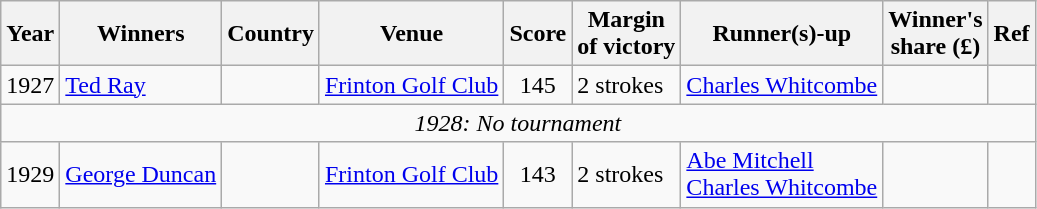<table class="wikitable">
<tr>
<th>Year</th>
<th>Winners</th>
<th>Country</th>
<th>Venue</th>
<th>Score</th>
<th>Margin<br>of victory</th>
<th>Runner(s)-up</th>
<th>Winner's<br>share (£)</th>
<th>Ref</th>
</tr>
<tr>
<td>1927</td>
<td><a href='#'>Ted Ray</a></td>
<td></td>
<td><a href='#'>Frinton Golf Club</a></td>
<td align=center>145</td>
<td>2 strokes</td>
<td> <a href='#'>Charles Whitcombe</a></td>
<td align=center></td>
<td></td>
</tr>
<tr>
<td colspan=9 align=center><em>1928: No tournament</em></td>
</tr>
<tr>
<td>1929</td>
<td><a href='#'>George Duncan</a></td>
<td></td>
<td><a href='#'>Frinton Golf Club</a></td>
<td align=center>143</td>
<td>2 strokes</td>
<td> <a href='#'>Abe Mitchell</a><br> <a href='#'>Charles Whitcombe</a></td>
<td align=center></td>
<td></td>
</tr>
</table>
